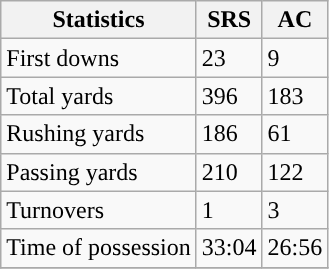<table class="wikitable" style="float: left;">
<tr>
<th>Statistics</th>
<th>SRS</th>
<th>AC</th>
</tr>
<tr>
<td>First downs</td>
<td>23</td>
<td>9</td>
</tr>
<tr>
<td>Total yards</td>
<td>396</td>
<td>183</td>
</tr>
<tr>
<td>Rushing yards</td>
<td>186</td>
<td>61</td>
</tr>
<tr>
<td>Passing yards</td>
<td>210</td>
<td>122</td>
</tr>
<tr>
<td>Turnovers</td>
<td>1</td>
<td>3</td>
</tr>
<tr>
<td>Time of possession</td>
<td>33:04</td>
<td>26:56</td>
</tr>
<tr>
</tr>
</table>
